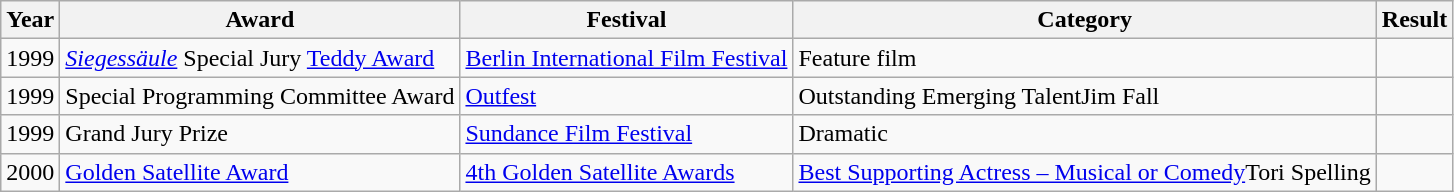<table class="wikitable" border="1">
<tr>
<th>Year</th>
<th>Award</th>
<th>Festival</th>
<th>Category</th>
<th>Result</th>
</tr>
<tr>
<td>1999</td>
<td><em><a href='#'>Siegessäule</a></em> Special Jury <a href='#'>Teddy Award</a></td>
<td><a href='#'>Berlin International Film Festival</a></td>
<td>Feature film</td>
<td></td>
</tr>
<tr>
<td>1999</td>
<td>Special Programming Committee Award</td>
<td><a href='#'>Outfest</a></td>
<td>Outstanding Emerging TalentJim Fall</td>
<td></td>
</tr>
<tr>
<td>1999</td>
<td>Grand Jury Prize</td>
<td><a href='#'>Sundance Film Festival</a></td>
<td>Dramatic</td>
<td></td>
</tr>
<tr>
<td>2000</td>
<td><a href='#'>Golden Satellite Award</a></td>
<td><a href='#'>4th Golden Satellite Awards</a></td>
<td><a href='#'>Best Supporting Actress – Musical or Comedy</a>Tori Spelling</td>
<td></td>
</tr>
</table>
